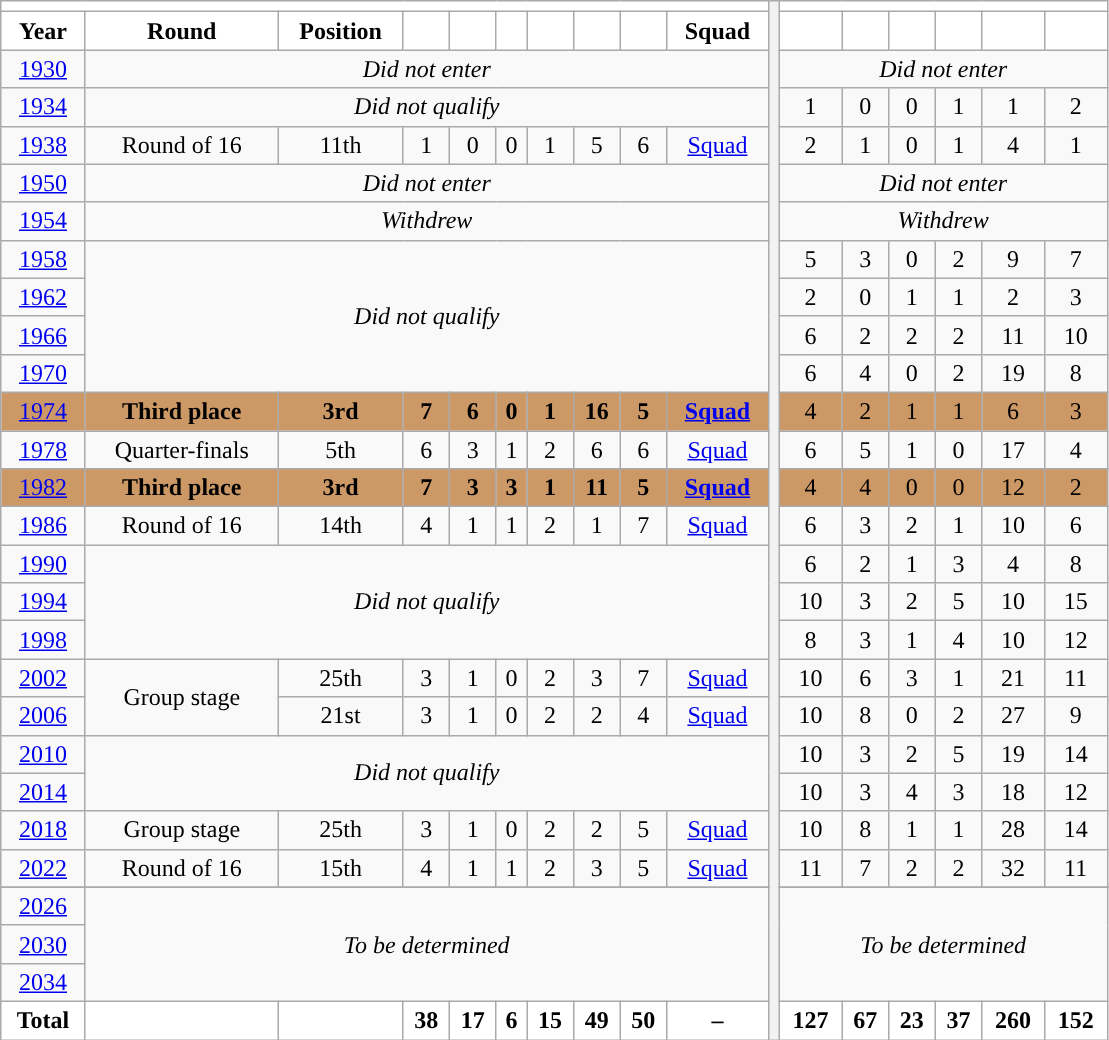<table class="wikitable" style="text-align: center">
<tr>
<th colspan=10 style="background: white; color: #D4213D;"><a href='#'></a></th>
<th rowspan=38 width="1%"></th>
<th colspan=6 style="background: white; color: #D4213D;"><a href='#'></a></th>
</tr>
<tr>
<th style="background: white; color: #000000;">Year</th>
<th style="background: white; color: #000000;">Round</th>
<th style="background: white; color: #000000;">Position</th>
<th style="background: white; color: #000000;"></th>
<th style="background: white; color: #000000;"></th>
<th style="background: white; color: #000000;"></th>
<th style="background: white; color: #000000;"></th>
<th style="background: white; color: #000000;"></th>
<th style="background: white; color: #000000;"></th>
<th style="background: white; color: #000000;">Squad</th>
<th style="background: white; color: #000000;"></th>
<th style="background: white; color: #000000;"></th>
<th style="background: white; color: #000000;"></th>
<th style="background: white; color: #000000;"></th>
<th style="background: white; color: #000000;"></th>
<th style="background: white; color: #000000;"></th>
</tr>
<tr>
<td> <a href='#'>1930</a></td>
<td colspan=9><em>Did not enter</em></td>
<td colspan=6><em>Did not enter</em></td>
</tr>
<tr>
<td> <a href='#'>1934</a></td>
<td colspan=9><em>Did not qualify</em></td>
<td>1</td>
<td>0</td>
<td>0</td>
<td>1</td>
<td>1</td>
<td>2</td>
</tr>
<tr>
<td> <a href='#'>1938</a></td>
<td>Round of 16</td>
<td>11th</td>
<td>1</td>
<td>0</td>
<td>0</td>
<td>1</td>
<td>5</td>
<td>6</td>
<td><a href='#'>Squad</a></td>
<td>2</td>
<td>1</td>
<td>0</td>
<td>1</td>
<td>4</td>
<td>1</td>
</tr>
<tr>
<td> <a href='#'>1950</a></td>
<td colspan=9><em>Did not enter</em></td>
<td colspan=6><em>Did not enter</em></td>
</tr>
<tr>
<td> <a href='#'>1954</a></td>
<td colspan=9><em>Withdrew</em></td>
<td colspan=6><em>Withdrew</em></td>
</tr>
<tr>
<td> <a href='#'>1958</a></td>
<td colspan=9 rowspan=4><em>Did not qualify</em></td>
<td>5</td>
<td>3</td>
<td>0</td>
<td>2</td>
<td>9</td>
<td>7</td>
</tr>
<tr>
<td> <a href='#'>1962</a></td>
<td>2</td>
<td>0</td>
<td>1</td>
<td>1</td>
<td>2</td>
<td>3</td>
</tr>
<tr>
<td> <a href='#'>1966</a></td>
<td>6</td>
<td>2</td>
<td>2</td>
<td>2</td>
<td>11</td>
<td>10</td>
</tr>
<tr>
<td> <a href='#'>1970</a></td>
<td>6</td>
<td>4</td>
<td>0</td>
<td>2</td>
<td>19</td>
<td>8</td>
</tr>
<tr bgcolor=#cc9966>
<td> <a href='#'>1974</a></td>
<td><strong>Third place</strong></td>
<td><strong>3rd</strong></td>
<td><strong>7</strong></td>
<td><strong>6</strong></td>
<td><strong>0</strong></td>
<td><strong>1</strong></td>
<td><strong>16</strong></td>
<td><strong>5</strong></td>
<td><strong><a href='#'>Squad</a></strong></td>
<td>4</td>
<td>2</td>
<td>1</td>
<td>1</td>
<td>6</td>
<td>3</td>
</tr>
<tr>
<td> <a href='#'>1978</a></td>
<td>Quarter-finals</td>
<td>5th</td>
<td>6</td>
<td>3</td>
<td>1</td>
<td>2</td>
<td>6</td>
<td>6</td>
<td><a href='#'>Squad</a></td>
<td>6</td>
<td>5</td>
<td>1</td>
<td>0</td>
<td>17</td>
<td>4</td>
</tr>
<tr bgcolor=#cc9966>
<td> <a href='#'>1982</a></td>
<td><strong>Third place</strong></td>
<td><strong>3rd</strong></td>
<td><strong>7</strong></td>
<td><strong>3</strong></td>
<td><strong>3</strong></td>
<td><strong>1</strong></td>
<td><strong>11</strong></td>
<td><strong>5</strong></td>
<td><strong><a href='#'>Squad</a></strong></td>
<td>4</td>
<td>4</td>
<td>0</td>
<td>0</td>
<td>12</td>
<td>2</td>
</tr>
<tr>
<td> <a href='#'>1986</a></td>
<td>Round of 16</td>
<td>14th</td>
<td>4</td>
<td>1</td>
<td>1</td>
<td>2</td>
<td>1</td>
<td>7</td>
<td><a href='#'>Squad</a></td>
<td>6</td>
<td>3</td>
<td>2</td>
<td>1</td>
<td>10</td>
<td>6</td>
</tr>
<tr>
<td> <a href='#'>1990</a></td>
<td colspan=9 rowspan=3><em>Did not qualify</em></td>
<td>6</td>
<td>2</td>
<td>1</td>
<td>3</td>
<td>4</td>
<td>8</td>
</tr>
<tr>
<td> <a href='#'>1994</a></td>
<td>10</td>
<td>3</td>
<td>2</td>
<td>5</td>
<td>10</td>
<td>15</td>
</tr>
<tr>
<td> <a href='#'>1998</a></td>
<td>8</td>
<td>3</td>
<td>1</td>
<td>4</td>
<td>10</td>
<td>12</td>
</tr>
<tr>
<td>  <a href='#'>2002</a></td>
<td rowspan=2>Group stage</td>
<td>25th</td>
<td>3</td>
<td>1</td>
<td>0</td>
<td>2</td>
<td>3</td>
<td>7</td>
<td><a href='#'>Squad</a></td>
<td>10</td>
<td>6</td>
<td>3</td>
<td>1</td>
<td>21</td>
<td>11</td>
</tr>
<tr>
<td> <a href='#'>2006</a></td>
<td>21st</td>
<td>3</td>
<td>1</td>
<td>0</td>
<td>2</td>
<td>2</td>
<td>4</td>
<td><a href='#'>Squad</a></td>
<td>10</td>
<td>8</td>
<td>0</td>
<td>2</td>
<td>27</td>
<td>9</td>
</tr>
<tr>
<td> <a href='#'>2010</a></td>
<td colspan=9 rowspan=2><em>Did not qualify</em></td>
<td>10</td>
<td>3</td>
<td>2</td>
<td>5</td>
<td>19</td>
<td>14</td>
</tr>
<tr>
<td> <a href='#'>2014</a></td>
<td>10</td>
<td>3</td>
<td>4</td>
<td>3</td>
<td>18</td>
<td>12</td>
</tr>
<tr>
<td> <a href='#'>2018</a></td>
<td>Group stage</td>
<td>25th</td>
<td>3</td>
<td>1</td>
<td>0</td>
<td>2</td>
<td>2</td>
<td>5</td>
<td><a href='#'>Squad</a></td>
<td>10</td>
<td>8</td>
<td>1</td>
<td>1</td>
<td>28</td>
<td>14</td>
</tr>
<tr>
<td> <a href='#'>2022</a></td>
<td>Round of 16</td>
<td>15th</td>
<td>4</td>
<td>1</td>
<td>1</td>
<td>2</td>
<td>3</td>
<td>5</td>
<td><a href='#'>Squad</a></td>
<td>11</td>
<td>7</td>
<td>2</td>
<td>2</td>
<td>32</td>
<td>11</td>
</tr>
<tr>
</tr>
<tr>
<td>   <a href='#'>2026</a></td>
<td colspan=9 rowspan=3><em>To be determined</em></td>
<td colspan=6 rowspan=3><em>To be determined</em></td>
</tr>
<tr>
<td>   <a href='#'>2030</a></td>
</tr>
<tr>
<td> <a href='#'>2034</a></td>
</tr>
<tr>
<th style="background: white; color: #000000;">Total</th>
<th style="background: white; color: #000000;"></th>
<th style="background: white; color: #000000;"></th>
<th style="background: white; color: #000000;">38</th>
<th style="background: white; color: #000000;">17</th>
<th style="background: white; color: #000000;">6</th>
<th style="background: white; color: #000000;">15</th>
<th style="background: white; color: #000000;">49</th>
<th style="background: white; color: #000000;">50</th>
<th style="background: white; color: #000000;">–</th>
<th style="background: white; color: #000000;">127</th>
<th style="background: white; color: #000000;">67</th>
<th style="background: white; color: #000000;">23</th>
<th style="background: white; color: #000000;">37</th>
<th style="background: white; color: #000000;">260</th>
<th style="background: white; color: #000000;">152</th>
</tr>
</table>
